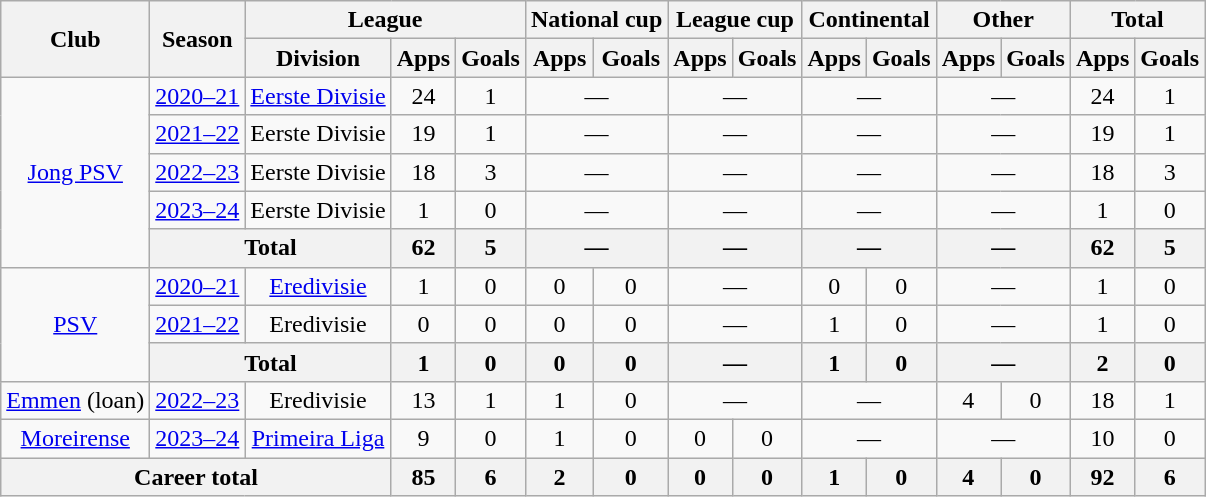<table class="wikitable" Style="text-align: center">
<tr>
<th rowspan="2">Club</th>
<th rowspan="2">Season</th>
<th colspan="3">League</th>
<th colspan="2">National cup</th>
<th colspan="2">League cup</th>
<th colspan="2">Continental</th>
<th colspan="2">Other</th>
<th colspan="2">Total</th>
</tr>
<tr>
<th>Division</th>
<th>Apps</th>
<th>Goals</th>
<th>Apps</th>
<th>Goals</th>
<th>Apps</th>
<th>Goals</th>
<th>Apps</th>
<th>Goals</th>
<th>Apps</th>
<th>Goals</th>
<th>Apps</th>
<th>Goals</th>
</tr>
<tr>
<td rowspan="5"><a href='#'>Jong PSV</a></td>
<td><a href='#'>2020–21</a></td>
<td><a href='#'>Eerste Divisie</a></td>
<td>24</td>
<td>1</td>
<td colspan="2">—</td>
<td colspan="2">—</td>
<td colspan="2">—</td>
<td colspan="2">—</td>
<td>24</td>
<td>1</td>
</tr>
<tr>
<td><a href='#'>2021–22</a></td>
<td>Eerste Divisie</td>
<td>19</td>
<td>1</td>
<td colspan="2">—</td>
<td colspan="2">—</td>
<td colspan="2">—</td>
<td colspan="2">—</td>
<td>19</td>
<td>1</td>
</tr>
<tr>
<td><a href='#'>2022–23</a></td>
<td>Eerste Divisie</td>
<td>18</td>
<td>3</td>
<td colspan="2">—</td>
<td colspan="2">—</td>
<td colspan="2">—</td>
<td colspan="2">—</td>
<td>18</td>
<td>3</td>
</tr>
<tr>
<td><a href='#'>2023–24</a></td>
<td>Eerste Divisie</td>
<td>1</td>
<td>0</td>
<td colspan="2">—</td>
<td colspan="2">—</td>
<td colspan="2">—</td>
<td colspan="2">—</td>
<td>1</td>
<td>0</td>
</tr>
<tr>
<th colspan="2">Total</th>
<th>62</th>
<th>5</th>
<th colspan="2">—</th>
<th colspan="2">—</th>
<th colspan="2">—</th>
<th colspan="2">—</th>
<th>62</th>
<th>5</th>
</tr>
<tr>
<td rowspan="3"><a href='#'>PSV</a></td>
<td><a href='#'>2020–21</a></td>
<td><a href='#'>Eredivisie</a></td>
<td>1</td>
<td>0</td>
<td>0</td>
<td>0</td>
<td colspan="2">—</td>
<td>0</td>
<td>0</td>
<td colspan="2">—</td>
<td>1</td>
<td>0</td>
</tr>
<tr>
<td><a href='#'>2021–22</a></td>
<td>Eredivisie</td>
<td>0</td>
<td>0</td>
<td>0</td>
<td>0</td>
<td colspan="2">—</td>
<td>1</td>
<td>0</td>
<td colspan="2">—</td>
<td>1</td>
<td>0</td>
</tr>
<tr>
<th colspan="2">Total</th>
<th>1</th>
<th>0</th>
<th>0</th>
<th>0</th>
<th colspan="2">—</th>
<th>1</th>
<th>0</th>
<th colspan="2">—</th>
<th>2</th>
<th>0</th>
</tr>
<tr>
<td><a href='#'>Emmen</a> (loan)</td>
<td><a href='#'>2022–23</a></td>
<td>Eredivisie</td>
<td>13</td>
<td>1</td>
<td>1</td>
<td>0</td>
<td colspan="2">—</td>
<td colspan="2">—</td>
<td>4</td>
<td>0</td>
<td>18</td>
<td>1</td>
</tr>
<tr>
<td><a href='#'>Moreirense</a></td>
<td><a href='#'>2023–24</a></td>
<td><a href='#'>Primeira Liga</a></td>
<td>9</td>
<td>0</td>
<td>1</td>
<td>0</td>
<td>0</td>
<td>0</td>
<td colspan="2">—</td>
<td colspan="2">—</td>
<td>10</td>
<td>0</td>
</tr>
<tr>
<th colspan="3">Career total</th>
<th>85</th>
<th>6</th>
<th>2</th>
<th>0</th>
<th>0</th>
<th>0</th>
<th>1</th>
<th>0</th>
<th>4</th>
<th>0</th>
<th>92</th>
<th>6</th>
</tr>
</table>
